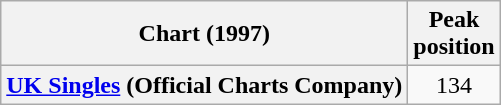<table class="wikitable sortable plainrowheaders">
<tr>
<th>Chart (1997)</th>
<th>Peak<br>position</th>
</tr>
<tr>
<th scope="row"><a href='#'>UK Singles</a> (Official Charts Company)</th>
<td align="center">134</td>
</tr>
</table>
